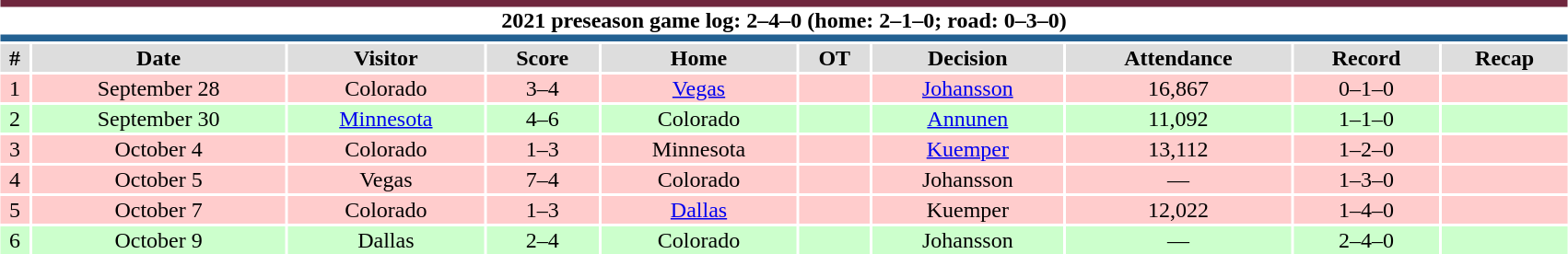<table class="toccolours collapsible collapsed" style="width:90%; clear:both; margin:1.5em auto; text-align:center;">
<tr>
<th colspan=10 style="background:#FFFFFF; border-top:#6F263D 5px solid; border-bottom:#236192 5px solid;">2021 preseason game log: 2–4–0 (home: 2–1–0; road: 0–3–0)</th>
</tr>
<tr style="background:#ddd;">
<th>#</th>
<th>Date</th>
<th>Visitor</th>
<th>Score</th>
<th>Home</th>
<th>OT</th>
<th>Decision</th>
<th>Attendance</th>
<th>Record</th>
<th>Recap</th>
</tr>
<tr style="background:#fcc;">
<td>1</td>
<td>September 28</td>
<td>Colorado</td>
<td>3–4</td>
<td><a href='#'>Vegas</a></td>
<td></td>
<td><a href='#'>Johansson</a></td>
<td>16,867</td>
<td>0–1–0</td>
<td></td>
</tr>
<tr style="background:#cfc;">
<td>2</td>
<td>September 30</td>
<td><a href='#'>Minnesota</a></td>
<td>4–6</td>
<td>Colorado</td>
<td></td>
<td><a href='#'>Annunen</a></td>
<td>11,092</td>
<td>1–1–0</td>
<td></td>
</tr>
<tr style="background:#fcc;">
<td>3</td>
<td>October 4</td>
<td>Colorado</td>
<td>1–3</td>
<td>Minnesota</td>
<td></td>
<td><a href='#'>Kuemper</a></td>
<td>13,112</td>
<td>1–2–0</td>
<td></td>
</tr>
<tr style="background:#fcc;">
<td>4</td>
<td>October 5</td>
<td>Vegas</td>
<td>7–4</td>
<td>Colorado</td>
<td></td>
<td>Johansson</td>
<td>—</td>
<td>1–3–0</td>
<td></td>
</tr>
<tr style="background:#fcc;">
<td>5</td>
<td>October 7</td>
<td>Colorado</td>
<td>1–3</td>
<td><a href='#'>Dallas</a></td>
<td></td>
<td>Kuemper</td>
<td>12,022</td>
<td>1–4–0</td>
<td></td>
</tr>
<tr style="background:#cfc;">
<td>6</td>
<td>October 9</td>
<td>Dallas</td>
<td>2–4</td>
<td>Colorado</td>
<td></td>
<td>Johansson</td>
<td>—</td>
<td>2–4–0</td>
<td></td>
</tr>
<tr>
<td colspan="10" style="text-align:center;"></td>
</tr>
</table>
